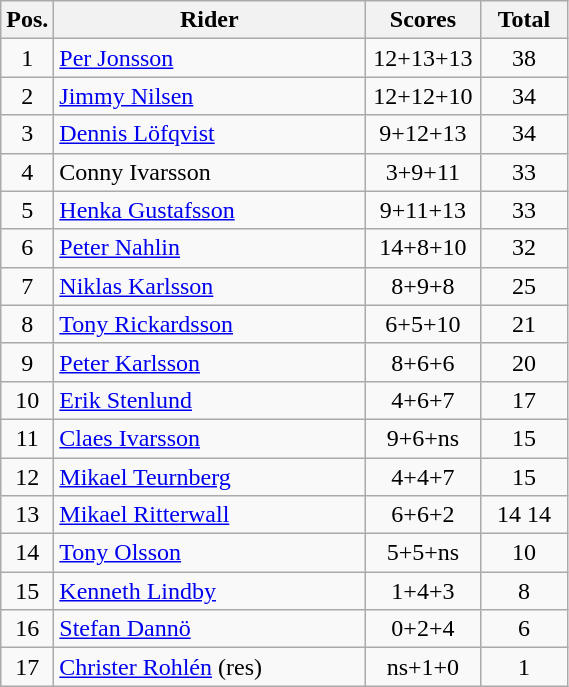<table class=wikitable>
<tr>
<th width=25px>Pos.</th>
<th width=200px>Rider</th>
<th width=70px>Scores</th>
<th width=50px>Total</th>
</tr>
<tr align=center >
<td>1</td>
<td align=left><a href='#'>Per Jonsson</a></td>
<td>12+13+13</td>
<td>38</td>
</tr>
<tr align=center >
<td>2</td>
<td align=left><a href='#'>Jimmy Nilsen</a></td>
<td>12+12+10</td>
<td>34</td>
</tr>
<tr align=center >
<td>3</td>
<td align=left><a href='#'>Dennis Löfqvist</a></td>
<td>9+12+13</td>
<td>34</td>
</tr>
<tr align=center >
<td>4</td>
<td align=left>Conny Ivarsson</td>
<td>3+9+11</td>
<td>33</td>
</tr>
<tr align=center >
<td>5</td>
<td align=left><a href='#'>Henka Gustafsson</a></td>
<td>9+11+13</td>
<td>33</td>
</tr>
<tr align=center >
<td>6</td>
<td align=left><a href='#'>Peter Nahlin</a></td>
<td>14+8+10</td>
<td>32</td>
</tr>
<tr align=center>
<td>7</td>
<td align=left><a href='#'>Niklas Karlsson</a></td>
<td>8+9+8</td>
<td>25</td>
</tr>
<tr align=center>
<td>8</td>
<td align=left><a href='#'>Tony Rickardsson</a></td>
<td>6+5+10</td>
<td>21</td>
</tr>
<tr align=center>
<td>9</td>
<td align=left><a href='#'>Peter Karlsson</a></td>
<td>8+6+6</td>
<td>20</td>
</tr>
<tr align=center>
<td>10</td>
<td align=left><a href='#'>Erik Stenlund</a></td>
<td>4+6+7</td>
<td>17</td>
</tr>
<tr align=center>
<td>11</td>
<td align=left><a href='#'>Claes Ivarsson</a></td>
<td>9+6+ns</td>
<td>15</td>
</tr>
<tr align=center>
<td>12</td>
<td align=left><a href='#'>Mikael Teurnberg</a></td>
<td>4+4+7</td>
<td>15</td>
</tr>
<tr align=center>
<td>13</td>
<td align=left><a href='#'>Mikael Ritterwall</a></td>
<td>6+6+2</td>
<td>14  14</td>
</tr>
<tr align=center>
<td>14</td>
<td align=left><a href='#'>Tony Olsson</a></td>
<td>5+5+ns</td>
<td>10</td>
</tr>
<tr align=center>
<td>15</td>
<td align=left><a href='#'>Kenneth Lindby</a></td>
<td>1+4+3</td>
<td>8</td>
</tr>
<tr align=center>
<td>16</td>
<td align=left><a href='#'>Stefan Dannö</a></td>
<td>0+2+4</td>
<td>6</td>
</tr>
<tr align=center>
<td>17</td>
<td align=left><a href='#'>Christer Rohlén</a> (res)</td>
<td>ns+1+0</td>
<td>1</td>
</tr>
</table>
